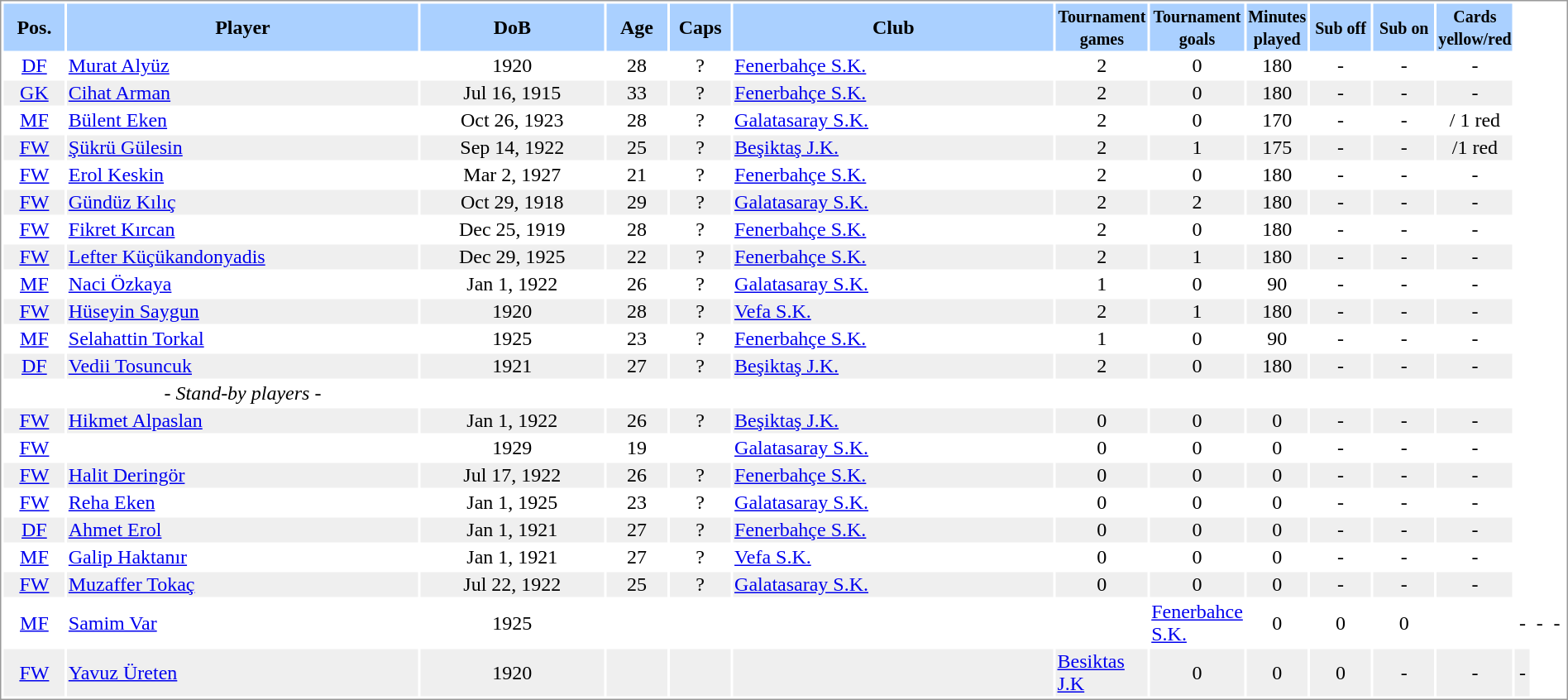<table border="0" width="100%" style="border: 1px solid #999; background-color:#FFFFFF; text-align:center">
<tr align="center" bgcolor="#AAD0FF">
<th width=4%>Pos.</th>
<th width=23%>Player</th>
<th width=12%>DoB</th>
<th width=4%>Age</th>
<th width=4%>Caps</th>
<th width=21%>Club</th>
<th width=6%><small>Tournament<br>games</small></th>
<th width=6%><small>Tournament<br>goals</small></th>
<th width=4%><small>Minutes<br>played</small></th>
<th width=4%><small>Sub off</small></th>
<th width=4%><small>Sub on</small></th>
<th width=4%><small>Cards<br>yellow/red</small></th>
</tr>
<tr>
<td><a href='#'>DF</a></td>
<td align="left"><a href='#'>Murat Alyüz</a></td>
<td>1920</td>
<td>28</td>
<td>?</td>
<td align="left"> <a href='#'>Fenerbahçe S.K.</a></td>
<td>2</td>
<td>0</td>
<td>180</td>
<td>-</td>
<td>-</td>
<td>-</td>
</tr>
<tr bgcolor="#EFEFEF">
<td><a href='#'>GK</a></td>
<td align="left"><a href='#'>Cihat Arman</a></td>
<td>Jul 16, 1915</td>
<td>33</td>
<td>?</td>
<td align="left"> <a href='#'>Fenerbahçe S.K.</a></td>
<td>2</td>
<td>0</td>
<td>180</td>
<td>-</td>
<td>-</td>
<td>-</td>
</tr>
<tr>
<td><a href='#'>MF</a></td>
<td align="left"><a href='#'>Bülent Eken</a></td>
<td>Oct 26, 1923</td>
<td>28</td>
<td>?</td>
<td align="left"> <a href='#'>Galatasaray S.K.</a></td>
<td>2</td>
<td>0</td>
<td>170</td>
<td>-</td>
<td>-</td>
<td>/ 1 red</td>
</tr>
<tr bgcolor="#EFEFEF">
<td><a href='#'>FW</a></td>
<td align="left"><a href='#'>Şükrü Gülesin</a></td>
<td>Sep 14, 1922</td>
<td>25</td>
<td>?</td>
<td align="left"> <a href='#'>Beşiktaş J.K.</a></td>
<td>2</td>
<td>1</td>
<td>175</td>
<td>-</td>
<td>-</td>
<td>/1 red</td>
</tr>
<tr>
<td><a href='#'>FW</a></td>
<td align="left"><a href='#'>Erol Keskin</a></td>
<td>Mar 2, 1927</td>
<td>21</td>
<td>?</td>
<td align="left"> <a href='#'>Fenerbahçe S.K.</a></td>
<td>2</td>
<td>0</td>
<td>180</td>
<td>-</td>
<td>-</td>
<td>-</td>
</tr>
<tr bgcolor="#EFEFEF">
<td><a href='#'>FW</a></td>
<td align="left"><a href='#'>Gündüz Kılıç</a></td>
<td>Oct 29, 1918</td>
<td>29</td>
<td>?</td>
<td align="left"> <a href='#'>Galatasaray S.K.</a></td>
<td>2</td>
<td>2</td>
<td>180</td>
<td>-</td>
<td>-</td>
<td>-</td>
</tr>
<tr>
<td><a href='#'>FW</a></td>
<td align="left"><a href='#'>Fikret Kırcan</a></td>
<td>Dec 25, 1919</td>
<td>28</td>
<td>?</td>
<td align="left"> <a href='#'>Fenerbahçe S.K.</a></td>
<td>2</td>
<td>0</td>
<td>180</td>
<td>-</td>
<td>-</td>
<td>-</td>
</tr>
<tr bgcolor="#EFEFEF">
<td><a href='#'>FW</a></td>
<td align="left"><a href='#'>Lefter Küçükandonyadis</a></td>
<td>Dec 29, 1925</td>
<td>22</td>
<td>?</td>
<td align="left"> <a href='#'>Fenerbahçe S.K.</a></td>
<td>2</td>
<td>1</td>
<td>180</td>
<td>-</td>
<td>-</td>
<td>-</td>
</tr>
<tr>
<td><a href='#'>MF</a></td>
<td align="left"><a href='#'>Naci Özkaya</a></td>
<td>Jan 1, 1922</td>
<td>26</td>
<td>?</td>
<td align="left"> <a href='#'>Galatasaray S.K.</a></td>
<td>1</td>
<td>0</td>
<td>90</td>
<td>-</td>
<td>-</td>
<td>-</td>
</tr>
<tr bgcolor="#EFEFEF">
<td><a href='#'>FW</a></td>
<td align="left"><a href='#'>Hüseyin Saygun</a></td>
<td>1920</td>
<td>28</td>
<td>?</td>
<td align="left"> <a href='#'>Vefa S.K.</a></td>
<td>2</td>
<td>1</td>
<td>180</td>
<td>-</td>
<td>-</td>
<td>-</td>
</tr>
<tr>
<td><a href='#'>MF</a></td>
<td align="left"><a href='#'>Selahattin Torkal</a></td>
<td>1925</td>
<td>23</td>
<td>?</td>
<td align="left"> <a href='#'>Fenerbahçe S.K.</a></td>
<td>1</td>
<td>0</td>
<td>90</td>
<td>-</td>
<td>-</td>
<td>-</td>
</tr>
<tr bgcolor="#EFEFEF">
<td><a href='#'>DF</a></td>
<td align="left"><a href='#'>Vedii Tosuncuk</a></td>
<td>1921</td>
<td>27</td>
<td>?</td>
<td align="left"> <a href='#'>Beşiktaş J.K.</a></td>
<td>2</td>
<td>0</td>
<td>180</td>
<td>-</td>
<td>-</td>
<td>-</td>
</tr>
<tr>
<td></td>
<td>- <em>Stand-by players</em> -</td>
<td></td>
<td></td>
<td></td>
<td></td>
<td></td>
<td></td>
<td></td>
<td></td>
<td></td>
<td></td>
</tr>
<tr bgcolor="#EFEFEF">
<td><a href='#'>FW</a></td>
<td align="left"><a href='#'>Hikmet Alpaslan</a></td>
<td>Jan 1, 1922</td>
<td>26</td>
<td>?</td>
<td align="left"> <a href='#'>Beşiktaş J.K.</a></td>
<td>0</td>
<td>0</td>
<td>0</td>
<td>-</td>
<td>-</td>
<td>-</td>
</tr>
<tr>
<td><a href='#'>FW</a></td>
<td align="left"></td>
<td>1929</td>
<td>19</td>
<td></td>
<td align="left"> <a href='#'>Galatasaray S.K.</a></td>
<td>0</td>
<td>0</td>
<td>0</td>
<td>-</td>
<td>-</td>
<td>-</td>
</tr>
<tr bgcolor="#EFEFEF">
<td><a href='#'>FW</a></td>
<td align="left"><a href='#'>Halit Deringör</a></td>
<td>Jul 17, 1922</td>
<td>26</td>
<td>?</td>
<td align="left"> <a href='#'>Fenerbahçe S.K.</a></td>
<td>0</td>
<td>0</td>
<td>0</td>
<td>-</td>
<td>-</td>
<td>-</td>
</tr>
<tr>
<td><a href='#'>FW</a></td>
<td align="left"><a href='#'>Reha Eken</a></td>
<td>Jan 1, 1925</td>
<td>23</td>
<td>?</td>
<td align="left"> <a href='#'>Galatasaray S.K.</a></td>
<td>0</td>
<td>0</td>
<td>0</td>
<td>-</td>
<td>-</td>
<td>-</td>
</tr>
<tr bgcolor="#EFEFEF">
<td><a href='#'>DF</a></td>
<td align="left"><a href='#'>Ahmet Erol</a></td>
<td>Jan 1, 1921</td>
<td>27</td>
<td>?</td>
<td align="left"> <a href='#'>Fenerbahçe S.K.</a></td>
<td>0</td>
<td>0</td>
<td>0</td>
<td>-</td>
<td>-</td>
<td>-</td>
</tr>
<tr>
<td><a href='#'>MF</a></td>
<td align="left"><a href='#'>Galip Haktanır</a></td>
<td>Jan 1, 1921</td>
<td>27</td>
<td>?</td>
<td align="left"> <a href='#'>Vefa S.K.</a></td>
<td>0</td>
<td>0</td>
<td>0</td>
<td>-</td>
<td>-</td>
<td>-</td>
</tr>
<tr bgcolor="#EFEFEF">
<td><a href='#'>FW</a></td>
<td align="left"><a href='#'>Muzaffer Tokaç</a></td>
<td>Jul 22, 1922</td>
<td>25</td>
<td>?</td>
<td align="left"> <a href='#'>Galatasaray S.K.</a></td>
<td>0</td>
<td>0</td>
<td>0</td>
<td>-</td>
<td>-</td>
<td>-</td>
</tr>
<tr>
<td><a href='#'>MF</a></td>
<td align="left"><a href='#'>Samim Var</a></td>
<td>1925</td>
<td></td>
<td></td>
<td></td>
<td></td>
<td align=left> <a href='#'>Fenerbahce S.K.</a></td>
<td>0</td>
<td>0</td>
<td>0</td>
<td></td>
<td>-</td>
<td>-</td>
<td>-</td>
</tr>
<tr bgcolor="#EFEFEF">
<td><a href='#'>FW</a></td>
<td align="left"><a href='#'>Yavuz Üreten</a></td>
<td>1920</td>
<td></td>
<td></td>
<td></td>
<td align=left> <a href='#'>Besiktas J.K</a></td>
<td>0</td>
<td>0</td>
<td>0</td>
<td>-</td>
<td>-</td>
<td>-</td>
</tr>
</table>
